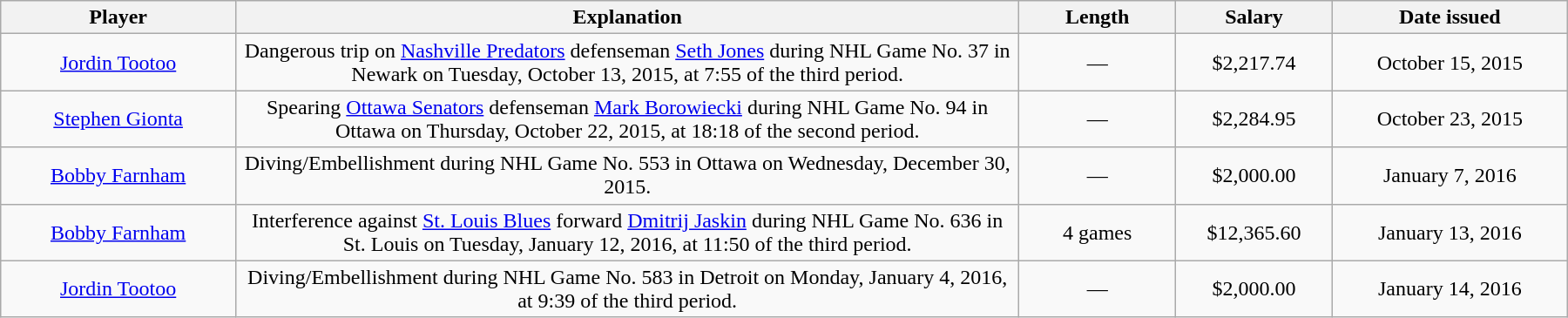<table class="wikitable" style="width:75em; text-align:center;">
<tr>
<th style="width:15%;">Player</th>
<th style="width:50%;">Explanation</th>
<th style="width:10%;">Length</th>
<th style="width:10%;">Salary</th>
<th style="width:15%;">Date issued</th>
</tr>
<tr>
<td><a href='#'>Jordin Tootoo</a></td>
<td>Dangerous trip on <a href='#'>Nashville Predators</a> defenseman <a href='#'>Seth Jones</a> during NHL Game No. 37 in Newark on Tuesday, October 13, 2015, at 7:55 of the third period.</td>
<td>—</td>
<td>$2,217.74</td>
<td>October 15, 2015</td>
</tr>
<tr>
<td><a href='#'>Stephen Gionta</a></td>
<td>Spearing <a href='#'>Ottawa Senators</a> defenseman <a href='#'>Mark Borowiecki</a> during NHL Game No. 94 in Ottawa on Thursday, October 22, 2015, at 18:18 of the second period.</td>
<td>—</td>
<td>$2,284.95</td>
<td>October 23, 2015</td>
</tr>
<tr>
<td><a href='#'>Bobby Farnham</a></td>
<td>Diving/Embellishment during NHL Game No. 553 in Ottawa on Wednesday, December 30, 2015.</td>
<td>—</td>
<td>$2,000.00</td>
<td>January 7, 2016</td>
</tr>
<tr>
<td><a href='#'>Bobby Farnham</a></td>
<td>Interference against <a href='#'>St. Louis Blues</a> forward <a href='#'>Dmitrij Jaskin</a> during NHL Game No. 636 in St. Louis on Tuesday, January 12, 2016, at 11:50 of the third period.</td>
<td>4 games</td>
<td>$12,365.60</td>
<td>January 13, 2016</td>
</tr>
<tr>
<td><a href='#'>Jordin Tootoo</a></td>
<td>Diving/Embellishment during NHL Game No. 583 in Detroit on Monday, January 4, 2016, at 9:39 of the third period.</td>
<td>—</td>
<td>$2,000.00</td>
<td>January 14, 2016</td>
</tr>
</table>
